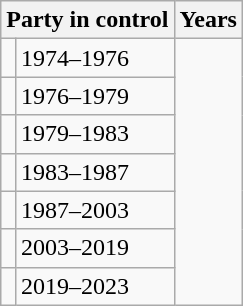<table class="wikitable">
<tr>
<th colspan="2">Party in control</th>
<th>Years</th>
</tr>
<tr>
<td></td>
<td>1974–1976</td>
</tr>
<tr>
<td></td>
<td>1976–1979</td>
</tr>
<tr>
<td></td>
<td>1979–1983</td>
</tr>
<tr>
<td></td>
<td>1983–1987</td>
</tr>
<tr>
<td></td>
<td>1987–2003</td>
</tr>
<tr>
<td></td>
<td>2003–2019</td>
</tr>
<tr>
<td></td>
<td>2019–2023</td>
</tr>
</table>
